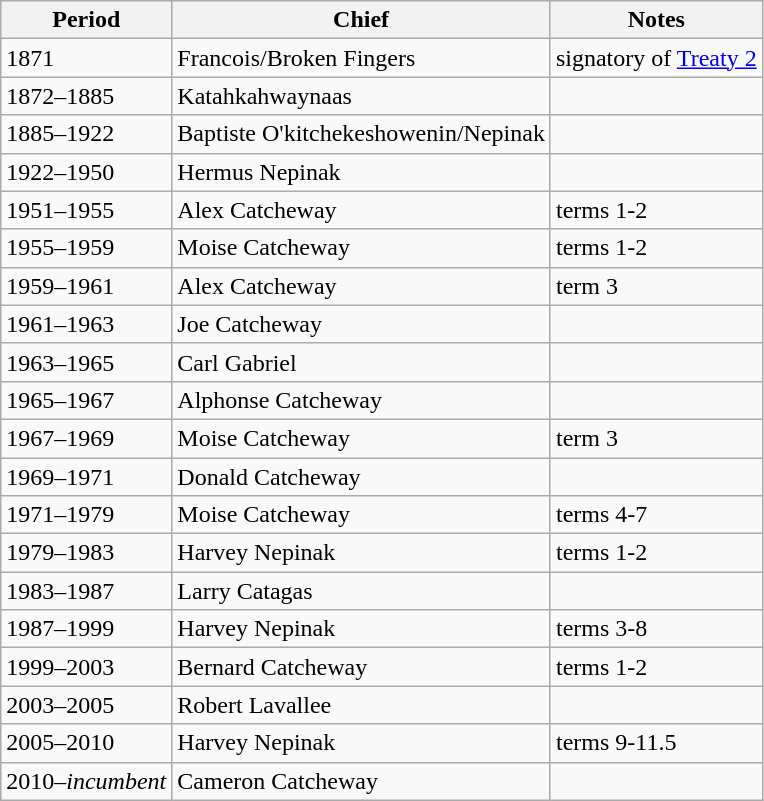<table class="wikitable">
<tr>
<th>Period</th>
<th>Chief</th>
<th>Notes</th>
</tr>
<tr>
<td>1871</td>
<td>Francois/Broken Fingers</td>
<td>signatory of <a href='#'>Treaty 2</a></td>
</tr>
<tr>
<td>1872–1885</td>
<td>Katahkahwaynaas</td>
<td></td>
</tr>
<tr>
<td>1885–1922</td>
<td>Baptiste O'kitchekeshowenin/Nepinak</td>
<td></td>
</tr>
<tr>
<td>1922–1950</td>
<td>Hermus Nepinak</td>
<td></td>
</tr>
<tr>
<td>1951–1955</td>
<td>Alex Catcheway</td>
<td>terms 1-2</td>
</tr>
<tr>
<td>1955–1959</td>
<td>Moise Catcheway</td>
<td>terms 1-2</td>
</tr>
<tr>
<td>1959–1961</td>
<td>Alex Catcheway</td>
<td>term 3</td>
</tr>
<tr>
<td>1961–1963</td>
<td>Joe Catcheway</td>
<td></td>
</tr>
<tr>
<td>1963–1965</td>
<td>Carl Gabriel</td>
<td></td>
</tr>
<tr>
<td>1965–1967</td>
<td>Alphonse Catcheway</td>
<td></td>
</tr>
<tr>
<td>1967–1969</td>
<td>Moise Catcheway</td>
<td>term 3</td>
</tr>
<tr>
<td>1969–1971</td>
<td>Donald Catcheway</td>
<td></td>
</tr>
<tr>
<td>1971–1979</td>
<td>Moise Catcheway</td>
<td>terms 4-7</td>
</tr>
<tr>
<td>1979–1983</td>
<td>Harvey Nepinak</td>
<td>terms 1-2</td>
</tr>
<tr>
<td>1983–1987</td>
<td>Larry Catagas</td>
<td></td>
</tr>
<tr>
<td>1987–1999</td>
<td>Harvey Nepinak</td>
<td>terms 3-8</td>
</tr>
<tr>
<td>1999–2003</td>
<td>Bernard Catcheway</td>
<td>terms 1-2</td>
</tr>
<tr>
<td>2003–2005</td>
<td>Robert Lavallee</td>
<td></td>
</tr>
<tr>
<td>2005–2010</td>
<td>Harvey Nepinak</td>
<td>terms 9-11.5</td>
</tr>
<tr>
<td>2010–<em>incumbent</em></td>
<td>Cameron Catcheway</td>
<td></td>
</tr>
</table>
